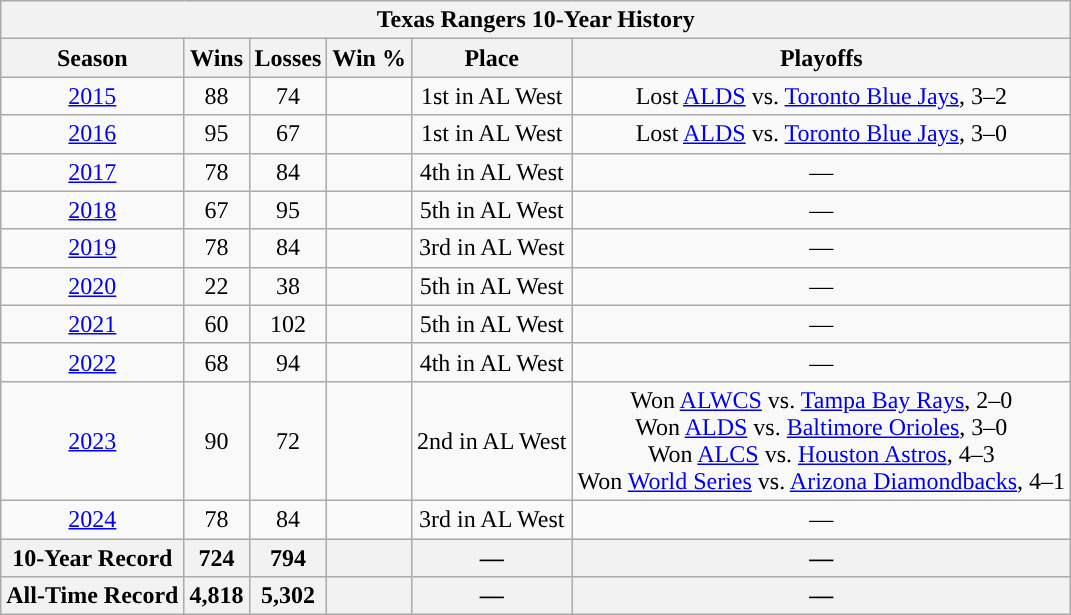<table class="wikitable" style="text-align:center">
<tr>
<th colspan="6" !>Texas Rangers 10-Year History</th>
</tr>
<tr>
<th>Season</th>
<th>Wins</th>
<th>Losses</th>
<th>Win %</th>
<th>Place</th>
<th>Playoffs</th>
</tr>
<tr>
<td><a href='#'>2015</a></td>
<td>88</td>
<td>74</td>
<td></td>
<td>1st in AL West</td>
<td>Lost <a href='#'>ALDS</a> vs. <a href='#'>Toronto Blue Jays</a>, 3–2</td>
</tr>
<tr>
<td><a href='#'>2016</a></td>
<td>95</td>
<td>67</td>
<td></td>
<td>1st in AL West</td>
<td>Lost <a href='#'>ALDS</a> vs. <a href='#'>Toronto Blue Jays</a>, 3–0</td>
</tr>
<tr>
<td><a href='#'>2017</a></td>
<td>78</td>
<td>84</td>
<td></td>
<td>4th in AL West</td>
<td>—</td>
</tr>
<tr>
<td><a href='#'>2018</a></td>
<td>67</td>
<td>95</td>
<td></td>
<td>5th in AL West</td>
<td>—</td>
</tr>
<tr>
<td><a href='#'>2019</a></td>
<td>78</td>
<td>84</td>
<td></td>
<td>3rd in AL West</td>
<td>—</td>
</tr>
<tr>
<td><a href='#'>2020</a></td>
<td>22</td>
<td>38</td>
<td></td>
<td>5th in AL West</td>
<td>—</td>
</tr>
<tr>
<td><a href='#'>2021</a></td>
<td>60</td>
<td>102</td>
<td></td>
<td>5th in AL West</td>
<td>—</td>
</tr>
<tr>
<td><a href='#'>2022</a></td>
<td>68</td>
<td>94</td>
<td></td>
<td>4th in AL West</td>
<td>—</td>
</tr>
<tr>
<td><a href='#'>2023</a></td>
<td>90</td>
<td>72</td>
<td></td>
<td>2nd in AL West</td>
<td>Won <a href='#'>ALWCS</a> vs. <a href='#'>Tampa Bay Rays</a>, 2–0 <br> Won <a href='#'>ALDS</a> vs. <a href='#'>Baltimore Orioles</a>, 3–0 <br> Won <a href='#'>ALCS</a> vs. <a href='#'>Houston Astros</a>, 4–3 <br> Won <a href='#'>World Series</a> vs. <a href='#'>Arizona Diamondbacks</a>, 4–1</td>
</tr>
<tr>
<td><a href='#'>2024</a></td>
<td>78</td>
<td>84</td>
<td></td>
<td>3rd in AL West</td>
<td>—</td>
</tr>
<tr>
<th><strong>10-Year Record</strong> </th>
<th><strong>724</strong></th>
<th><strong>794</strong></th>
<th><strong></strong></th>
<th>—</th>
<th>—</th>
</tr>
<tr>
<th><strong>All-Time Record</strong></th>
<th><strong>4,818</strong></th>
<th><strong>5,302</strong></th>
<th><strong></strong></th>
<th>—</th>
<th>—</th>
</tr>
</table>
